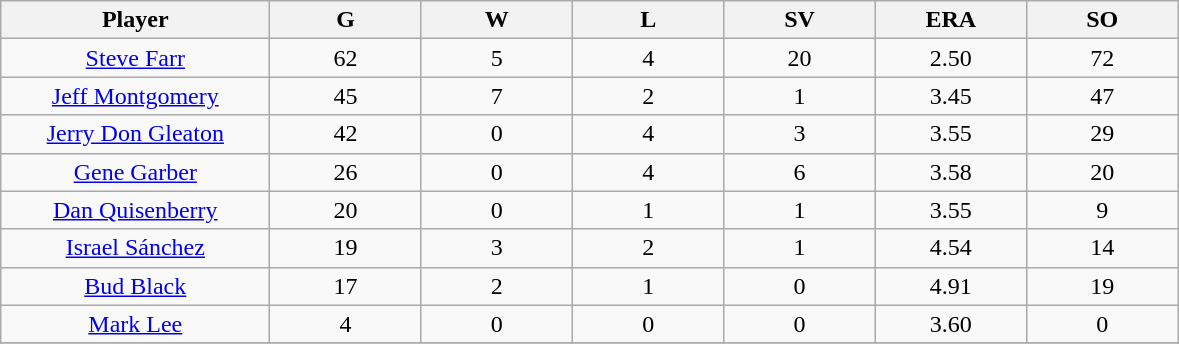<table class="wikitable sortable">
<tr>
<th bgcolor="#DDDDFF" width="16%">Player</th>
<th bgcolor="#DDDDFF" width="9%">G</th>
<th bgcolor="#DDDDFF" width="9%">W</th>
<th bgcolor="#DDDDFF" width="9%">L</th>
<th bgcolor="#DDDDFF" width="9%">SV</th>
<th bgcolor="#DDDDFF" width="9%">ERA</th>
<th bgcolor="#DDDDFF" width="9%">SO</th>
</tr>
<tr align="center">
<td><a href='#'>Steve Farr</a></td>
<td>62</td>
<td>5</td>
<td>4</td>
<td>20</td>
<td>2.50</td>
<td>72</td>
</tr>
<tr align="center">
<td><a href='#'>Jeff Montgomery</a></td>
<td>45</td>
<td>7</td>
<td>2</td>
<td>1</td>
<td>3.45</td>
<td>47</td>
</tr>
<tr align="center">
<td><a href='#'>Jerry Don Gleaton</a></td>
<td>42</td>
<td>0</td>
<td>4</td>
<td>3</td>
<td>3.55</td>
<td>29</td>
</tr>
<tr align="center">
<td><a href='#'>Gene Garber</a></td>
<td>26</td>
<td>0</td>
<td>4</td>
<td>6</td>
<td>3.58</td>
<td>20</td>
</tr>
<tr align="center">
<td><a href='#'>Dan Quisenberry</a></td>
<td>20</td>
<td>0</td>
<td>1</td>
<td>1</td>
<td>3.55</td>
<td>9</td>
</tr>
<tr align="center">
<td><a href='#'>Israel Sánchez</a></td>
<td>19</td>
<td>3</td>
<td>2</td>
<td>1</td>
<td>4.54</td>
<td>14</td>
</tr>
<tr align="center">
<td><a href='#'>Bud Black</a></td>
<td>17</td>
<td>2</td>
<td>1</td>
<td>0</td>
<td>4.91</td>
<td>19</td>
</tr>
<tr align="center">
<td><a href='#'>Mark Lee</a></td>
<td>4</td>
<td>0</td>
<td>0</td>
<td>0</td>
<td>3.60</td>
<td>0</td>
</tr>
<tr align="center">
</tr>
</table>
